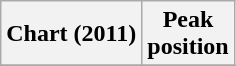<table class="wikitable sortable">
<tr>
<th>Chart (2011)</th>
<th>Peak<br>position</th>
</tr>
<tr>
</tr>
</table>
